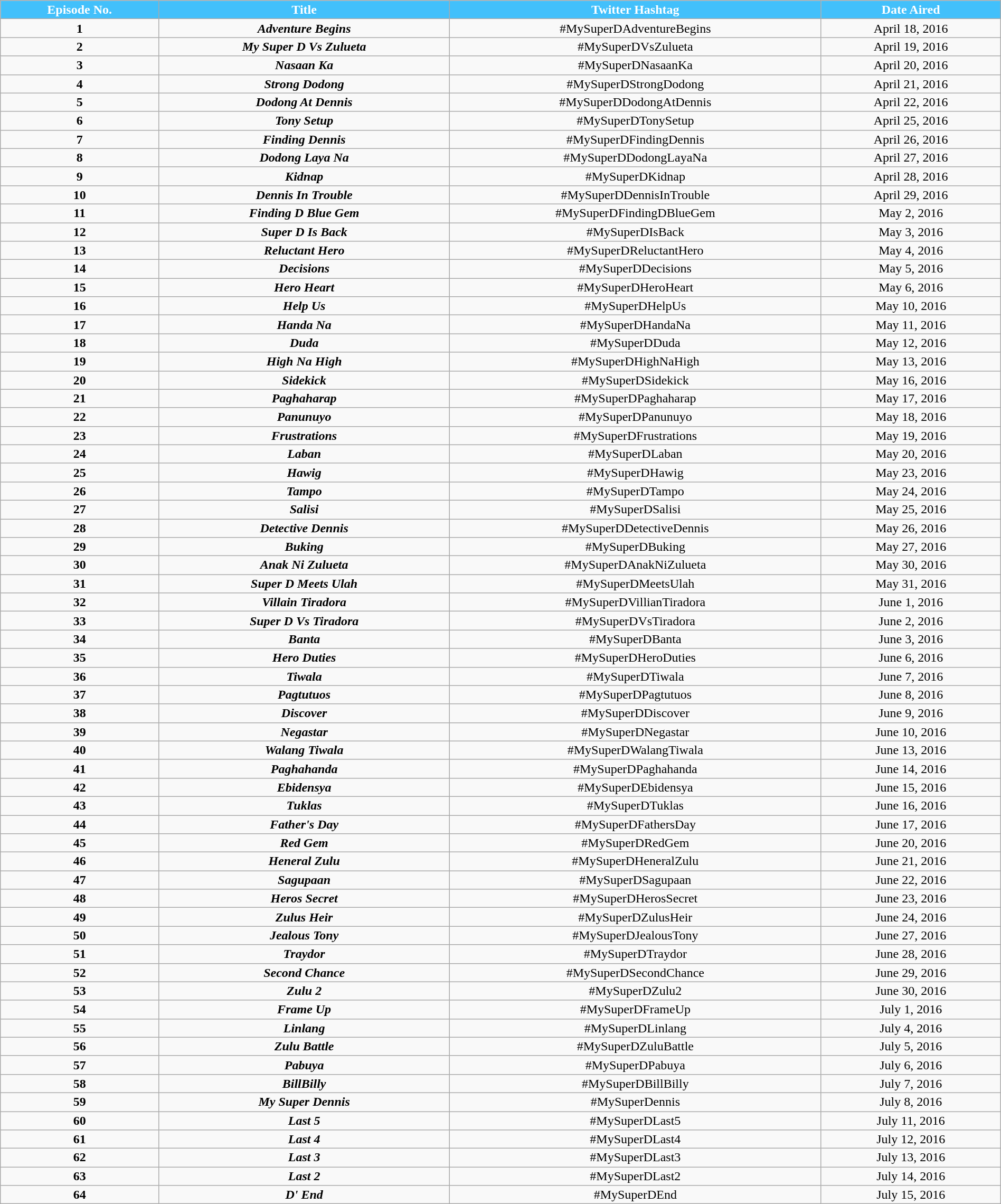<table class="wikitable" style="text-align:center; font-size:100%; line-height:16px;" width="100%">
<tr>
<th style="background:#42C0FB; color:#ffffff">Episode No.</th>
<th style="background:#42C0FB; color:#ffffff">Title</th>
<th style="background:#42C0FB; color:#ffffff">Twitter Hashtag</th>
<th style="background:#42C0FB; color:#ffffff">Date Aired</th>
</tr>
<tr>
<td><strong>1</strong></td>
<td><strong><em>Adventure Begins</em></strong></td>
<td>#MySuperDAdventureBegins</td>
<td>April 18, 2016</td>
</tr>
<tr>
<td><strong>2</strong></td>
<td><strong><em>My Super D Vs Zulueta</em></strong></td>
<td>#MySuperDVsZulueta</td>
<td>April 19, 2016</td>
</tr>
<tr>
<td><strong>3</strong></td>
<td><strong><em>Nasaan Ka</em></strong></td>
<td>#MySuperDNasaanKa</td>
<td>April 20, 2016</td>
</tr>
<tr>
<td><strong>4</strong></td>
<td><strong><em>Strong Dodong</em></strong></td>
<td>#MySuperDStrongDodong</td>
<td>April 21, 2016</td>
</tr>
<tr>
<td><strong>5</strong></td>
<td><strong><em>Dodong At Dennis</em></strong></td>
<td>#MySuperDDodongAtDennis</td>
<td>April 22, 2016</td>
</tr>
<tr>
<td><strong>6</strong></td>
<td><strong><em>Tony Setup</em></strong></td>
<td>#MySuperDTonySetup</td>
<td>April 25, 2016</td>
</tr>
<tr>
<td><strong>7</strong></td>
<td><strong><em>Finding Dennis</em></strong></td>
<td>#MySuperDFindingDennis</td>
<td>April 26, 2016</td>
</tr>
<tr>
<td><strong>8</strong></td>
<td><strong><em>Dodong Laya Na</em></strong></td>
<td>#MySuperDDodongLayaNa</td>
<td>April 27, 2016</td>
</tr>
<tr>
<td><strong>9</strong></td>
<td><strong><em>Kidnap</em></strong></td>
<td>#MySuperDKidnap</td>
<td>April 28, 2016</td>
</tr>
<tr>
<td><strong>10</strong></td>
<td><strong><em>Dennis In Trouble</em></strong></td>
<td>#MySuperDDennisInTrouble</td>
<td>April 29, 2016</td>
</tr>
<tr>
<td><strong>11</strong></td>
<td><strong><em>Finding D Blue Gem</em></strong></td>
<td>#MySuperDFindingDBlueGem</td>
<td>May 2, 2016</td>
</tr>
<tr>
<td><strong>12</strong></td>
<td><strong><em>Super D Is Back</em></strong></td>
<td>#MySuperDIsBack</td>
<td>May 3, 2016</td>
</tr>
<tr>
<td><strong>13</strong></td>
<td><strong><em>Reluctant Hero</em></strong></td>
<td>#MySuperDReluctantHero</td>
<td>May 4, 2016</td>
</tr>
<tr>
<td><strong>14</strong></td>
<td><strong><em>Decisions</em></strong></td>
<td>#MySuperDDecisions</td>
<td>May 5, 2016</td>
</tr>
<tr>
<td><strong>15</strong></td>
<td><strong><em>Hero Heart</em></strong></td>
<td>#MySuperDHeroHeart</td>
<td>May 6, 2016</td>
</tr>
<tr>
<td><strong>16</strong></td>
<td><strong><em>Help Us</em></strong></td>
<td>#MySuperDHelpUs</td>
<td>May 10, 2016</td>
</tr>
<tr>
<td><strong>17</strong></td>
<td><strong><em>Handa Na</em></strong></td>
<td>#MySuperDHandaNa</td>
<td>May 11, 2016</td>
</tr>
<tr>
<td><strong>18</strong></td>
<td><strong><em>Duda</em></strong></td>
<td>#MySuperDDuda</td>
<td>May 12, 2016</td>
</tr>
<tr>
<td><strong>19</strong></td>
<td><strong><em>High Na High</em></strong></td>
<td>#MySuperDHighNaHigh</td>
<td>May 13, 2016</td>
</tr>
<tr>
<td><strong>20</strong></td>
<td><strong><em>Sidekick</em></strong></td>
<td>#MySuperDSidekick</td>
<td>May 16, 2016</td>
</tr>
<tr>
<td><strong>21</strong></td>
<td><strong><em>Paghaharap</em></strong></td>
<td>#MySuperDPaghaharap</td>
<td>May 17, 2016</td>
</tr>
<tr>
<td><strong>22</strong></td>
<td><strong><em>Panunuyo</em></strong></td>
<td>#MySuperDPanunuyo</td>
<td>May 18, 2016</td>
</tr>
<tr>
<td><strong>23</strong></td>
<td><strong><em>Frustrations</em></strong></td>
<td>#MySuperDFrustrations</td>
<td>May 19, 2016</td>
</tr>
<tr>
<td><strong>24</strong></td>
<td><strong><em>Laban</em></strong></td>
<td>#MySuperDLaban</td>
<td>May 20, 2016</td>
</tr>
<tr>
<td><strong>25</strong></td>
<td><strong><em>Hawig</em></strong></td>
<td>#MySuperDHawig</td>
<td>May 23, 2016</td>
</tr>
<tr>
<td><strong>26</strong></td>
<td><strong><em>Tampo</em></strong></td>
<td>#MySuperDTampo</td>
<td>May 24, 2016</td>
</tr>
<tr>
<td><strong>27</strong></td>
<td><strong><em>Salisi</em></strong></td>
<td>#MySuperDSalisi</td>
<td>May 25, 2016</td>
</tr>
<tr>
<td><strong>28</strong></td>
<td><strong><em>Detective Dennis</em></strong></td>
<td>#MySuperDDetectiveDennis</td>
<td>May 26, 2016</td>
</tr>
<tr>
<td><strong>29</strong></td>
<td><strong><em>Buking</em></strong></td>
<td>#MySuperDBuking</td>
<td>May 27, 2016</td>
</tr>
<tr>
<td><strong>30</strong></td>
<td><strong><em>Anak Ni Zulueta</em></strong></td>
<td>#MySuperDAnakNiZulueta</td>
<td>May 30, 2016</td>
</tr>
<tr>
<td><strong>31</strong></td>
<td><strong><em>Super D Meets Ulah</em></strong></td>
<td>#MySuperDMeetsUlah</td>
<td>May 31, 2016</td>
</tr>
<tr>
<td><strong>32</strong></td>
<td><strong><em>Villain Tiradora</em></strong></td>
<td>#MySuperDVillianTiradora</td>
<td>June 1, 2016</td>
</tr>
<tr>
<td><strong>33</strong></td>
<td><strong><em>Super D Vs Tiradora</em></strong></td>
<td>#MySuperDVsTiradora</td>
<td>June 2, 2016</td>
</tr>
<tr>
<td><strong>34</strong></td>
<td><strong><em>Banta</em></strong></td>
<td>#MySuperDBanta</td>
<td>June 3, 2016</td>
</tr>
<tr>
<td><strong>35</strong></td>
<td><strong><em>Hero Duties</em></strong></td>
<td>#MySuperDHeroDuties</td>
<td>June 6, 2016</td>
</tr>
<tr>
<td><strong>36</strong></td>
<td><strong><em>Tiwala</em></strong></td>
<td>#MySuperDTiwala</td>
<td>June 7, 2016</td>
</tr>
<tr>
<td><strong>37</strong></td>
<td><strong><em>Pagtutuos</em></strong></td>
<td>#MySuperDPagtutuos</td>
<td>June 8, 2016</td>
</tr>
<tr>
<td><strong>38</strong></td>
<td><strong><em>Discover</em></strong></td>
<td>#MySuperDDiscover</td>
<td>June 9, 2016</td>
</tr>
<tr>
<td><strong>39</strong></td>
<td><strong><em>Negastar</em></strong></td>
<td>#MySuperDNegastar</td>
<td>June 10, 2016</td>
</tr>
<tr>
<td><strong>40</strong></td>
<td><strong><em>Walang Tiwala</em></strong></td>
<td>#MySuperDWalangTiwala</td>
<td>June 13, 2016</td>
</tr>
<tr>
<td><strong>41</strong></td>
<td><strong><em>Paghahanda</em></strong></td>
<td>#MySuperDPaghahanda</td>
<td>June 14, 2016</td>
</tr>
<tr>
<td><strong>42</strong></td>
<td><strong><em>Ebidensya</em></strong></td>
<td>#MySuperDEbidensya</td>
<td>June 15, 2016</td>
</tr>
<tr>
<td><strong>43</strong></td>
<td><strong><em>Tuklas</em></strong></td>
<td>#MySuperDTuklas</td>
<td>June 16, 2016</td>
</tr>
<tr>
<td><strong>44</strong></td>
<td><strong><em>Father's Day</em></strong></td>
<td>#MySuperDFathersDay</td>
<td>June 17, 2016</td>
</tr>
<tr>
<td><strong>45</strong></td>
<td><strong><em>Red Gem</em></strong></td>
<td>#MySuperDRedGem</td>
<td>June 20, 2016</td>
</tr>
<tr>
<td><strong>46</strong></td>
<td><strong><em>Heneral Zulu</em></strong></td>
<td>#MySuperDHeneralZulu</td>
<td>June 21, 2016</td>
</tr>
<tr>
<td><strong>47</strong></td>
<td><strong><em>Sagupaan</em></strong></td>
<td>#MySuperDSagupaan</td>
<td>June 22, 2016</td>
</tr>
<tr>
<td><strong>48</strong></td>
<td><strong><em>Heros Secret</em></strong></td>
<td>#MySuperDHerosSecret</td>
<td>June 23, 2016</td>
</tr>
<tr>
<td><strong>49</strong></td>
<td><strong><em>Zulus Heir</em></strong></td>
<td>#MySuperDZulusHeir</td>
<td>June 24, 2016</td>
</tr>
<tr>
<td><strong>50</strong></td>
<td><strong><em>Jealous Tony</em></strong></td>
<td>#MySuperDJealousTony</td>
<td>June 27, 2016</td>
</tr>
<tr>
<td><strong>51</strong></td>
<td><strong><em>Traydor</em></strong></td>
<td>#MySuperDTraydor</td>
<td>June 28, 2016</td>
</tr>
<tr>
<td><strong>52</strong></td>
<td><strong><em>Second Chance</em></strong></td>
<td>#MySuperDSecondChance</td>
<td>June 29, 2016</td>
</tr>
<tr>
<td><strong>53</strong></td>
<td><strong><em>Zulu 2</em></strong></td>
<td>#MySuperDZulu2</td>
<td>June 30, 2016</td>
</tr>
<tr>
<td><strong>54</strong></td>
<td><strong><em>Frame Up</em></strong></td>
<td>#MySuperDFrameUp</td>
<td>July 1, 2016</td>
</tr>
<tr>
<td><strong>55</strong></td>
<td><strong><em>Linlang</em></strong></td>
<td>#MySuperDLinlang</td>
<td>July 4, 2016</td>
</tr>
<tr>
<td><strong>56</strong></td>
<td><strong><em>Zulu Battle</em></strong></td>
<td>#MySuperDZuluBattle</td>
<td>July 5, 2016</td>
</tr>
<tr>
<td><strong>57</strong></td>
<td><strong><em>Pabuya</em></strong></td>
<td>#MySuperDPabuya</td>
<td>July 6, 2016</td>
</tr>
<tr>
<td><strong>58</strong></td>
<td><strong><em>BillBilly</em></strong></td>
<td>#MySuperDBillBilly</td>
<td>July 7, 2016</td>
</tr>
<tr>
<td><strong>59</strong></td>
<td><strong><em>My Super Dennis</em></strong></td>
<td>#MySuperDennis</td>
<td>July 8, 2016</td>
</tr>
<tr>
<td><strong>60</strong></td>
<td><strong><em>Last 5</em></strong></td>
<td>#MySuperDLast5</td>
<td>July 11, 2016</td>
</tr>
<tr>
<td><strong>61</strong></td>
<td><strong><em>Last 4</em></strong></td>
<td>#MySuperDLast4</td>
<td>July 12, 2016</td>
</tr>
<tr>
<td><strong>62</strong></td>
<td><strong><em>Last 3</em></strong></td>
<td>#MySuperDLast3</td>
<td>July 13, 2016</td>
</tr>
<tr>
<td><strong>63</strong></td>
<td><strong><em>Last 2</em></strong></td>
<td>#MySuperDLast2</td>
<td>July 14, 2016</td>
</tr>
<tr>
<td><strong>64</strong></td>
<td><strong><em>D' End</em></strong></td>
<td>#MySuperDEnd</td>
<td>July 15, 2016</td>
</tr>
</table>
